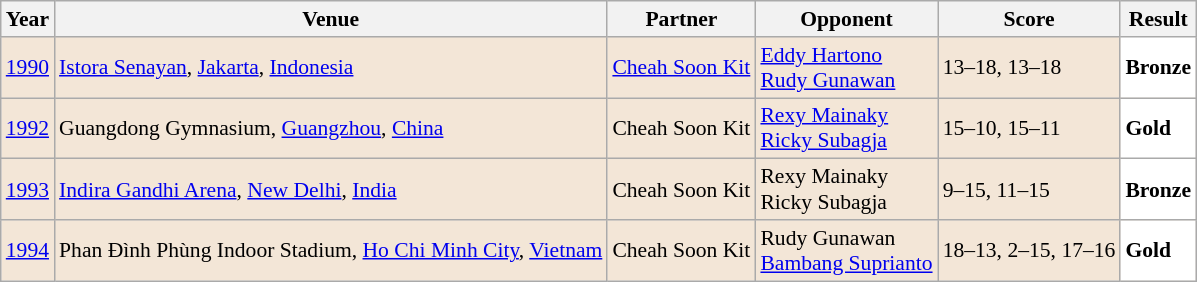<table class="sortable wikitable" style="font-size: 90%;">
<tr>
<th>Year</th>
<th>Venue</th>
<th>Partner</th>
<th>Opponent</th>
<th>Score</th>
<th>Result</th>
</tr>
<tr style="background:#F3E6D7">
<td align="center"><a href='#'>1990</a></td>
<td align="left"><a href='#'>Istora Senayan</a>, <a href='#'>Jakarta</a>, <a href='#'>Indonesia</a></td>
<td align="left"> <a href='#'>Cheah Soon Kit</a></td>
<td align="left"> <a href='#'>Eddy Hartono</a> <br>  <a href='#'>Rudy Gunawan</a></td>
<td align="left">13–18, 13–18</td>
<td style="text-align:left; background:white"> <strong>Bronze</strong></td>
</tr>
<tr style="background:#F3E6D7">
<td align="center"><a href='#'>1992</a></td>
<td align="left">Guangdong Gymnasium, <a href='#'>Guangzhou</a>, <a href='#'>China</a></td>
<td align="left"> Cheah Soon Kit</td>
<td align="left"> <a href='#'>Rexy Mainaky</a> <br>  <a href='#'>Ricky Subagja</a></td>
<td align="left">15–10, 15–11</td>
<td style="text-align:left; background:white"> <strong>Gold</strong></td>
</tr>
<tr style="background:#F3E6D7">
<td align="center"><a href='#'>1993</a></td>
<td align="left"><a href='#'>Indira Gandhi Arena</a>, <a href='#'>New Delhi</a>, <a href='#'>India</a></td>
<td align="left"> Cheah Soon Kit</td>
<td align="left"> Rexy Mainaky <br>  Ricky Subagja</td>
<td align="left">9–15, 11–15</td>
<td style="text-align:left; background:white"> <strong>Bronze</strong></td>
</tr>
<tr style="background:#F3E6D7">
<td align="center"><a href='#'>1994</a></td>
<td align="left">Phan Đình Phùng Indoor Stadium, <a href='#'>Ho Chi Minh City</a>, <a href='#'>Vietnam</a></td>
<td align="left"> Cheah Soon Kit</td>
<td align="left"> Rudy Gunawan <br>  <a href='#'>Bambang Suprianto</a></td>
<td align="left">18–13, 2–15, 17–16</td>
<td style="text-align:left; background:white"> <strong>Gold</strong></td>
</tr>
</table>
